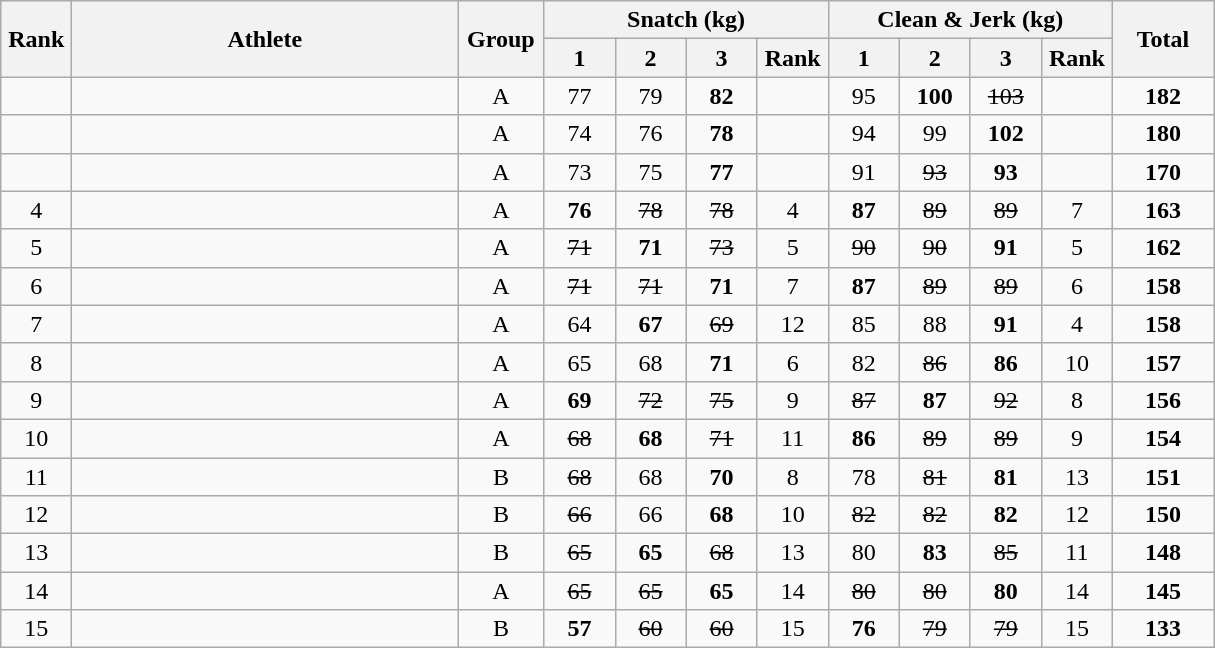<table class = "wikitable" style="text-align:center;">
<tr>
<th rowspan=2 width=40>Rank</th>
<th rowspan=2 width=250>Athlete</th>
<th rowspan=2 width=50>Group</th>
<th colspan=4>Snatch (kg)</th>
<th colspan=4>Clean & Jerk (kg)</th>
<th rowspan=2 width=60>Total</th>
</tr>
<tr>
<th width=40>1</th>
<th width=40>2</th>
<th width=40>3</th>
<th width=40>Rank</th>
<th width=40>1</th>
<th width=40>2</th>
<th width=40>3</th>
<th width=40>Rank</th>
</tr>
<tr>
<td></td>
<td align=left></td>
<td>A</td>
<td>77</td>
<td>79</td>
<td><strong>82</strong></td>
<td></td>
<td>95</td>
<td><strong>100</strong></td>
<td><s>103</s></td>
<td></td>
<td><strong>182</strong></td>
</tr>
<tr>
<td></td>
<td align=left></td>
<td>A</td>
<td>74</td>
<td>76</td>
<td><strong>78</strong></td>
<td></td>
<td>94</td>
<td>99</td>
<td><strong>102</strong></td>
<td></td>
<td><strong>180</strong></td>
</tr>
<tr>
<td></td>
<td align=left></td>
<td>A</td>
<td>73</td>
<td>75</td>
<td><strong>77</strong></td>
<td></td>
<td>91</td>
<td><s>93</s></td>
<td><strong>93</strong></td>
<td></td>
<td><strong>170</strong></td>
</tr>
<tr>
<td>4</td>
<td align=left></td>
<td>A</td>
<td><strong>76</strong></td>
<td><s>78</s></td>
<td><s>78</s></td>
<td>4</td>
<td><strong>87</strong></td>
<td><s>89</s></td>
<td><s>89</s></td>
<td>7</td>
<td><strong>163</strong></td>
</tr>
<tr>
<td>5</td>
<td align=left></td>
<td>A</td>
<td><s>71</s></td>
<td><strong>71</strong></td>
<td><s>73</s></td>
<td>5</td>
<td><s>90</s></td>
<td><s>90</s></td>
<td><strong>91</strong></td>
<td>5</td>
<td><strong>162</strong></td>
</tr>
<tr>
<td>6</td>
<td align=left></td>
<td>A</td>
<td><s>71</s></td>
<td><s>71</s></td>
<td><strong>71</strong></td>
<td>7</td>
<td><strong>87</strong></td>
<td><s>89</s></td>
<td><s>89</s></td>
<td>6</td>
<td><strong>158</strong></td>
</tr>
<tr>
<td>7</td>
<td align=left></td>
<td>A</td>
<td>64</td>
<td><strong>67</strong></td>
<td><s>69</s></td>
<td>12</td>
<td>85</td>
<td>88</td>
<td><strong>91</strong></td>
<td>4</td>
<td><strong>158</strong></td>
</tr>
<tr>
<td>8</td>
<td align=left></td>
<td>A</td>
<td>65</td>
<td>68</td>
<td><strong>71</strong></td>
<td>6</td>
<td>82</td>
<td><s>86</s></td>
<td><strong>86</strong></td>
<td>10</td>
<td><strong>157</strong></td>
</tr>
<tr>
<td>9</td>
<td align=left></td>
<td>A</td>
<td><strong>69</strong></td>
<td><s>72</s></td>
<td><s>75</s></td>
<td>9</td>
<td><s>87</s></td>
<td><strong>87</strong></td>
<td><s>92</s></td>
<td>8</td>
<td><strong>156</strong></td>
</tr>
<tr>
<td>10</td>
<td align=left></td>
<td>A</td>
<td><s>68</s></td>
<td><strong>68</strong></td>
<td><s>71</s></td>
<td>11</td>
<td><strong>86</strong></td>
<td><s>89</s></td>
<td><s>89</s></td>
<td>9</td>
<td><strong>154</strong></td>
</tr>
<tr>
<td>11</td>
<td align=left></td>
<td>B</td>
<td><s>68</s></td>
<td>68</td>
<td><strong>70</strong></td>
<td>8</td>
<td>78</td>
<td><s>81</s></td>
<td><strong>81</strong></td>
<td>13</td>
<td><strong>151</strong></td>
</tr>
<tr>
<td>12</td>
<td align=left></td>
<td>B</td>
<td><s>66</s></td>
<td>66</td>
<td><strong>68</strong></td>
<td>10</td>
<td><s>82</s></td>
<td><s>82</s></td>
<td><strong>82</strong></td>
<td>12</td>
<td><strong>150</strong></td>
</tr>
<tr>
<td>13</td>
<td align=left></td>
<td>B</td>
<td><s>65</s></td>
<td><strong>65</strong></td>
<td><s>68</s></td>
<td>13</td>
<td>80</td>
<td><strong>83</strong></td>
<td><s>85</s></td>
<td>11</td>
<td><strong>148</strong></td>
</tr>
<tr>
<td>14</td>
<td align=left></td>
<td>A</td>
<td><s>65</s></td>
<td><s>65</s></td>
<td><strong>65</strong></td>
<td>14</td>
<td><s>80</s></td>
<td><s>80</s></td>
<td><strong>80</strong></td>
<td>14</td>
<td><strong>145</strong></td>
</tr>
<tr>
<td>15</td>
<td align=left></td>
<td>B</td>
<td><strong>57</strong></td>
<td><s>60</s></td>
<td><s>60</s></td>
<td>15</td>
<td><strong>76</strong></td>
<td><s>79</s></td>
<td><s>79</s></td>
<td>15</td>
<td><strong>133</strong></td>
</tr>
</table>
